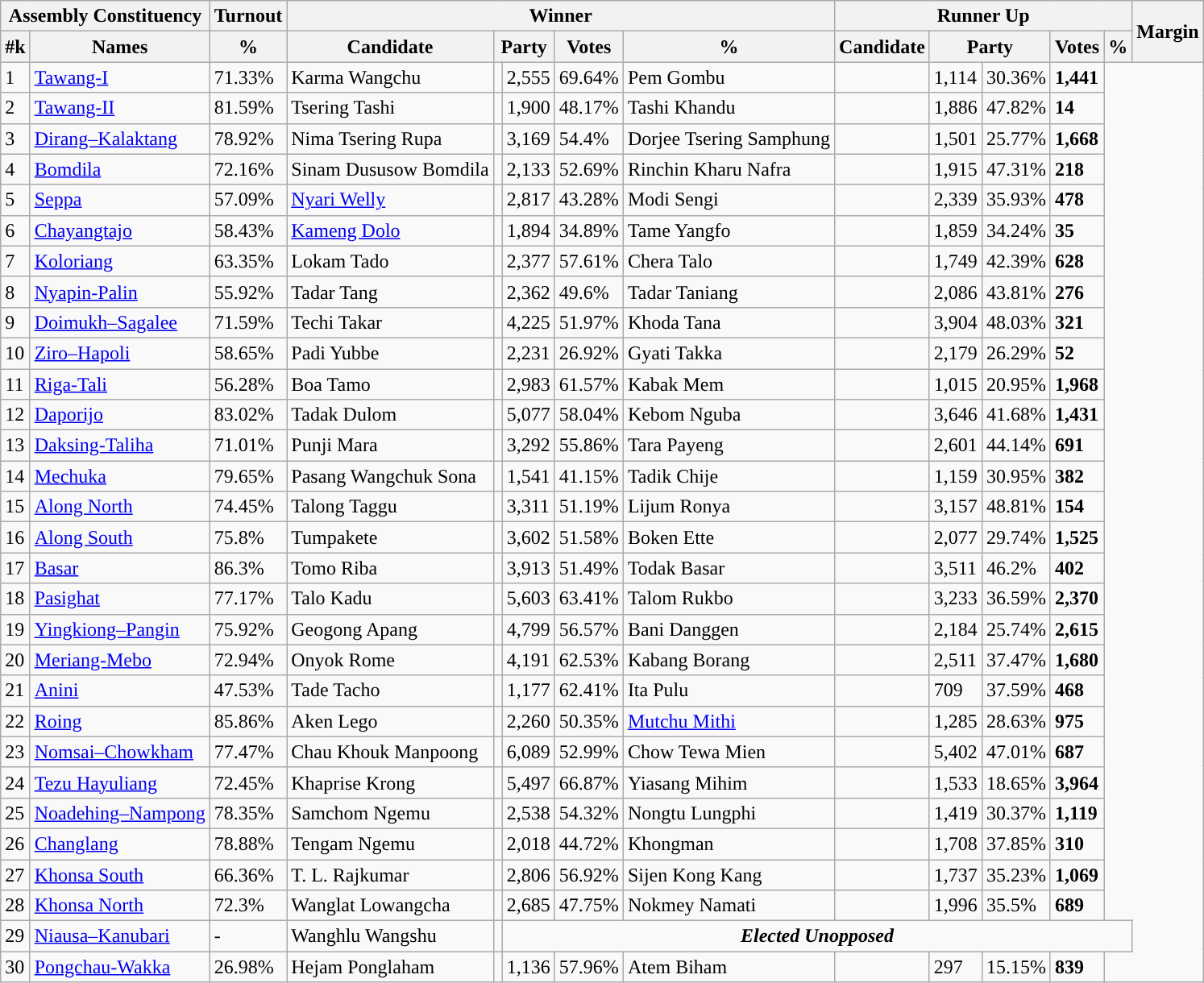<table class="wikitable sortable">
<tr>
<th colspan="2">Assembly Constituency</th>
<th>Turnout</th>
<th colspan="5">Winner</th>
<th colspan="5">Runner Up</th>
<th rowspan="2" data-sort-type=number>Margin</th>
</tr>
<tr>
<th>#k</th>
<th>Names</th>
<th>%</th>
<th>Candidate</th>
<th colspan="2">Party</th>
<th data-sort-type=number>Votes</th>
<th>%</th>
<th>Candidate</th>
<th colspan="2">Party</th>
<th data-sort-type=number>Votes</th>
<th>%</th>
</tr>
<tr>
<td>1</td>
<td><a href='#'>Tawang-I</a></td>
<td>71.33%</td>
<td>Karma Wangchu</td>
<td></td>
<td>2,555</td>
<td>69.64%</td>
<td>Pem Gombu</td>
<td></td>
<td>1,114</td>
<td>30.36%</td>
<td style="background:"><span><strong>1,441</strong></span></td>
</tr>
<tr>
<td>2</td>
<td><a href='#'>Tawang-II</a></td>
<td>81.59%</td>
<td>Tsering Tashi</td>
<td></td>
<td>1,900</td>
<td>48.17%</td>
<td>Tashi Khandu</td>
<td></td>
<td>1,886</td>
<td>47.82%</td>
<td style="background:"><span><strong>14</strong></span></td>
</tr>
<tr>
<td>3</td>
<td><a href='#'>Dirang–Kalaktang</a></td>
<td>78.92%</td>
<td>Nima Tsering Rupa</td>
<td></td>
<td>3,169</td>
<td>54.4%</td>
<td>Dorjee Tsering Samphung</td>
<td></td>
<td>1,501</td>
<td>25.77%</td>
<td style="background:"><span><strong>1,668</strong></span></td>
</tr>
<tr>
<td>4</td>
<td><a href='#'>Bomdila</a></td>
<td>72.16%</td>
<td>Sinam Dususow Bomdila</td>
<td></td>
<td>2,133</td>
<td>52.69%</td>
<td>Rinchin Kharu Nafra</td>
<td></td>
<td>1,915</td>
<td>47.31%</td>
<td style="background:"><span><strong>218</strong></span></td>
</tr>
<tr>
<td>5</td>
<td><a href='#'>Seppa</a></td>
<td>57.09%</td>
<td><a href='#'>Nyari Welly</a></td>
<td></td>
<td>2,817</td>
<td>43.28%</td>
<td>Modi Sengi</td>
<td></td>
<td>2,339</td>
<td>35.93%</td>
<td style="background:"><span><strong>478</strong></span></td>
</tr>
<tr>
<td>6</td>
<td><a href='#'>Chayangtajo</a></td>
<td>58.43%</td>
<td><a href='#'>Kameng Dolo</a></td>
<td></td>
<td>1,894</td>
<td>34.89%</td>
<td>Tame Yangfo</td>
<td></td>
<td>1,859</td>
<td>34.24%</td>
<td style="background:"><span><strong>35</strong></span></td>
</tr>
<tr>
<td>7</td>
<td><a href='#'>Koloriang</a></td>
<td>63.35%</td>
<td>Lokam Tado</td>
<td></td>
<td>2,377</td>
<td>57.61%</td>
<td>Chera Talo</td>
<td></td>
<td>1,749</td>
<td>42.39%</td>
<td style="background:"><span><strong>628</strong></span></td>
</tr>
<tr>
<td>8</td>
<td><a href='#'>Nyapin-Palin</a></td>
<td>55.92%</td>
<td>Tadar Tang</td>
<td></td>
<td>2,362</td>
<td>49.6%</td>
<td>Tadar Taniang</td>
<td></td>
<td>2,086</td>
<td>43.81%</td>
<td style="background:"><span><strong>276</strong></span></td>
</tr>
<tr>
<td>9</td>
<td><a href='#'>Doimukh–Sagalee</a></td>
<td>71.59%</td>
<td>Techi Takar</td>
<td></td>
<td>4,225</td>
<td>51.97%</td>
<td>Khoda Tana</td>
<td></td>
<td>3,904</td>
<td>48.03%</td>
<td style="background:"><span><strong>321</strong></span></td>
</tr>
<tr>
<td>10</td>
<td><a href='#'>Ziro–Hapoli</a></td>
<td>58.65%</td>
<td>Padi Yubbe</td>
<td></td>
<td>2,231</td>
<td>26.92%</td>
<td>Gyati Takka</td>
<td></td>
<td>2,179</td>
<td>26.29%</td>
<td style="background:"><span><strong>52</strong></span></td>
</tr>
<tr>
<td>11</td>
<td><a href='#'>Riga-Tali</a></td>
<td>56.28%</td>
<td>Boa Tamo</td>
<td></td>
<td>2,983</td>
<td>61.57%</td>
<td>Kabak Mem</td>
<td></td>
<td>1,015</td>
<td>20.95%</td>
<td style="background:"><span><strong>1,968</strong></span></td>
</tr>
<tr>
<td>12</td>
<td><a href='#'>Daporijo</a></td>
<td>83.02%</td>
<td>Tadak Dulom</td>
<td></td>
<td>5,077</td>
<td>58.04%</td>
<td>Kebom Nguba</td>
<td></td>
<td>3,646</td>
<td>41.68%</td>
<td style="background:"><span><strong>1,431</strong></span></td>
</tr>
<tr>
<td>13</td>
<td><a href='#'>Daksing-Taliha</a></td>
<td>71.01%</td>
<td>Punji Mara</td>
<td></td>
<td>3,292</td>
<td>55.86%</td>
<td>Tara Payeng</td>
<td></td>
<td>2,601</td>
<td>44.14%</td>
<td style="background:"><span><strong>691</strong></span></td>
</tr>
<tr>
<td>14</td>
<td><a href='#'>Mechuka</a></td>
<td>79.65%</td>
<td>Pasang Wangchuk Sona</td>
<td></td>
<td>1,541</td>
<td>41.15%</td>
<td>Tadik Chije</td>
<td></td>
<td>1,159</td>
<td>30.95%</td>
<td style="background:"><span><strong>382</strong></span></td>
</tr>
<tr>
<td>15</td>
<td><a href='#'>Along North</a></td>
<td>74.45%</td>
<td>Talong Taggu</td>
<td></td>
<td>3,311</td>
<td>51.19%</td>
<td>Lijum Ronya</td>
<td></td>
<td>3,157</td>
<td>48.81%</td>
<td style="background:"><span><strong>154</strong></span></td>
</tr>
<tr>
<td>16</td>
<td><a href='#'>Along South</a></td>
<td>75.8%</td>
<td>Tumpakete</td>
<td></td>
<td>3,602</td>
<td>51.58%</td>
<td>Boken Ette</td>
<td></td>
<td>2,077</td>
<td>29.74%</td>
<td style="background:"><span><strong>1,525</strong></span></td>
</tr>
<tr>
<td>17</td>
<td><a href='#'>Basar</a></td>
<td>86.3%</td>
<td>Tomo Riba</td>
<td></td>
<td>3,913</td>
<td>51.49%</td>
<td>Todak Basar</td>
<td></td>
<td>3,511</td>
<td>46.2%</td>
<td style="background:"><span><strong>402</strong></span></td>
</tr>
<tr>
<td>18</td>
<td><a href='#'>Pasighat</a></td>
<td>77.17%</td>
<td>Talo Kadu</td>
<td></td>
<td>5,603</td>
<td>63.41%</td>
<td>Talom Rukbo</td>
<td></td>
<td>3,233</td>
<td>36.59%</td>
<td style="background:"><span><strong>2,370</strong></span></td>
</tr>
<tr>
<td>19</td>
<td><a href='#'>Yingkiong–Pangin</a></td>
<td>75.92%</td>
<td>Geogong Apang</td>
<td></td>
<td>4,799</td>
<td>56.57%</td>
<td>Bani Danggen</td>
<td></td>
<td>2,184</td>
<td>25.74%</td>
<td style="background:"><span><strong>2,615</strong></span></td>
</tr>
<tr>
<td>20</td>
<td><a href='#'>Meriang-Mebo</a></td>
<td>72.94%</td>
<td>Onyok Rome</td>
<td></td>
<td>4,191</td>
<td>62.53%</td>
<td>Kabang Borang</td>
<td></td>
<td>2,511</td>
<td>37.47%</td>
<td style="background:"><span><strong>1,680</strong></span></td>
</tr>
<tr>
<td>21</td>
<td><a href='#'>Anini</a></td>
<td>47.53%</td>
<td>Tade Tacho</td>
<td></td>
<td>1,177</td>
<td>62.41%</td>
<td>Ita Pulu</td>
<td></td>
<td>709</td>
<td>37.59%</td>
<td style="background:"><span><strong>468</strong></span></td>
</tr>
<tr>
<td>22</td>
<td><a href='#'>Roing</a></td>
<td>85.86%</td>
<td>Aken Lego</td>
<td></td>
<td>2,260</td>
<td>50.35%</td>
<td><a href='#'>Mutchu Mithi</a></td>
<td></td>
<td>1,285</td>
<td>28.63%</td>
<td style="background:"><span><strong>975</strong></span></td>
</tr>
<tr>
<td>23</td>
<td><a href='#'>Nomsai–Chowkham</a></td>
<td>77.47%</td>
<td>Chau Khouk Manpoong</td>
<td></td>
<td>6,089</td>
<td>52.99%</td>
<td>Chow Tewa Mien</td>
<td></td>
<td>5,402</td>
<td>47.01%</td>
<td style="background:"><span><strong>687</strong></span></td>
</tr>
<tr>
<td>24</td>
<td><a href='#'>Tezu Hayuliang</a></td>
<td>72.45%</td>
<td>Khaprise Krong</td>
<td></td>
<td>5,497</td>
<td>66.87%</td>
<td>Yiasang Mihim</td>
<td></td>
<td>1,533</td>
<td>18.65%</td>
<td style="background:"><span><strong>3,964</strong></span></td>
</tr>
<tr>
<td>25</td>
<td><a href='#'>Noadehing–Nampong</a></td>
<td>78.35%</td>
<td>Samchom Ngemu</td>
<td></td>
<td>2,538</td>
<td>54.32%</td>
<td>Nongtu Lungphi</td>
<td></td>
<td>1,419</td>
<td>30.37%</td>
<td style="background:"><span><strong>1,119</strong></span></td>
</tr>
<tr>
<td>26</td>
<td><a href='#'>Changlang</a></td>
<td>78.88%</td>
<td>Tengam Ngemu</td>
<td></td>
<td>2,018</td>
<td>44.72%</td>
<td>Khongman</td>
<td></td>
<td>1,708</td>
<td>37.85%</td>
<td style="background:"><span><strong>310</strong></span></td>
</tr>
<tr>
<td>27</td>
<td><a href='#'>Khonsa South</a></td>
<td>66.36%</td>
<td>T. L. Rajkumar</td>
<td></td>
<td>2,806</td>
<td>56.92%</td>
<td>Sijen Kong Kang</td>
<td></td>
<td>1,737</td>
<td>35.23%</td>
<td style="background:"><span><strong>1,069</strong></span></td>
</tr>
<tr>
<td>28</td>
<td><a href='#'>Khonsa North</a></td>
<td>72.3%</td>
<td>Wanglat Lowangcha</td>
<td></td>
<td>2,685</td>
<td>47.75%</td>
<td>Nokmey Namati</td>
<td></td>
<td>1,996</td>
<td>35.5%</td>
<td style="background:"><span><strong>689</strong></span></td>
</tr>
<tr>
<td>29</td>
<td><a href='#'>Niausa–Kanubari</a></td>
<td>-</td>
<td>Wanghlu Wangshu</td>
<td></td>
<td colspan=8 style="text-align:center;"><strong><em>Elected Unopposed</em></strong></td>
</tr>
<tr>
<td>30</td>
<td><a href='#'>Pongchau-Wakka</a></td>
<td>26.98%</td>
<td>Hejam Ponglaham</td>
<td></td>
<td>1,136</td>
<td>57.96%</td>
<td>Atem Biham</td>
<td></td>
<td>297</td>
<td>15.15%</td>
<td style="background:"><span><strong>839</strong></span></td>
</tr>
</table>
